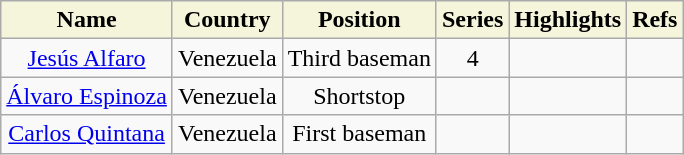<table class="wikitable">
<tr>
<th style="background:#F5F5DC;">Name</th>
<th style="background:#F5F5DC;">Country</th>
<th style="background:#F5F5DC;">Position</th>
<th style="background:#F5F5DC;">Series</th>
<th style="background:#F5F5DC;">Highlights</th>
<th style="background:#F5F5DC;">Refs</th>
</tr>
<tr align=center>
<td><a href='#'>Jesús Alfaro</a></td>
<td> Venezuela</td>
<td>Third baseman</td>
<td>4</td>
<td></td>
<td></td>
</tr>
<tr align=center>
<td><a href='#'>Álvaro Espinoza</a></td>
<td> Venezuela</td>
<td>Shortstop</td>
<td></td>
<td></td>
<td></td>
</tr>
<tr align=center>
<td><a href='#'>Carlos Quintana</a></td>
<td> Venezuela</td>
<td>First baseman</td>
<td></td>
<td></td>
<td></td>
</tr>
</table>
